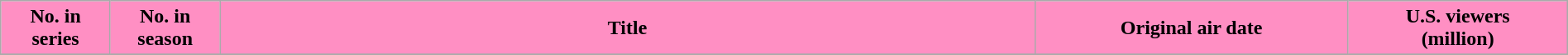<table class="wikitable plainrowheaders" style="width:100%;">
<tr>
<th scope="col" style="background-color: #ff8fc3; color: #000000;" width=7%>No. in<br>series</th>
<th scope="col" style="background-color: #ff8fc3; color: #000000;" width=7%>No. in<br>season</th>
<th scope="col" style="background-color: #ff8fc3; color: #000000;">Title</th>
<th scope="col" style="background-color: #ff8fc3; color: #000000;" width=20%>Original air date</th>
<th scope="col" style="background-color: #ff8fc3; color: #000000;" width=14%>U.S. viewers<br>(million)</th>
</tr>
<tr>
</tr>
</table>
